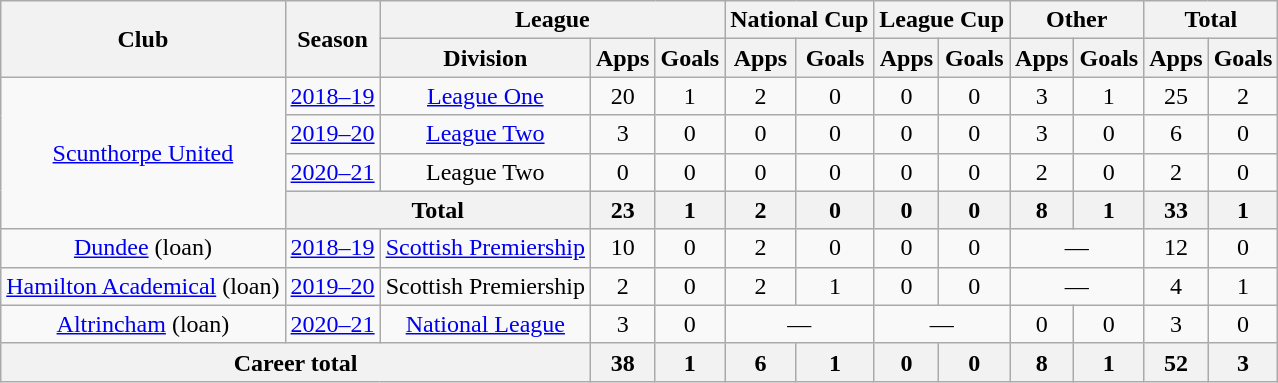<table class=wikitable style="text-align: center">
<tr>
<th rowspan=2>Club</th>
<th rowspan=2>Season</th>
<th colspan=3>League</th>
<th colspan=2>National Cup</th>
<th colspan=2>League Cup</th>
<th colspan=2>Other</th>
<th colspan=2>Total</th>
</tr>
<tr>
<th>Division</th>
<th>Apps</th>
<th>Goals</th>
<th>Apps</th>
<th>Goals</th>
<th>Apps</th>
<th>Goals</th>
<th>Apps</th>
<th>Goals</th>
<th>Apps</th>
<th>Goals</th>
</tr>
<tr>
<td rowspan=4><a href='#'>Scunthorpe United</a></td>
<td><a href='#'>2018–19</a></td>
<td><a href='#'>League One</a></td>
<td>20</td>
<td>1</td>
<td>2</td>
<td>0</td>
<td>0</td>
<td>0</td>
<td>3</td>
<td>1</td>
<td>25</td>
<td>2</td>
</tr>
<tr>
<td><a href='#'>2019–20</a></td>
<td><a href='#'>League Two</a></td>
<td>3</td>
<td>0</td>
<td>0</td>
<td>0</td>
<td>0</td>
<td>0</td>
<td>3</td>
<td>0</td>
<td>6</td>
<td>0</td>
</tr>
<tr>
<td><a href='#'>2020–21</a></td>
<td>League Two</td>
<td>0</td>
<td>0</td>
<td>0</td>
<td>0</td>
<td>0</td>
<td>0</td>
<td>2</td>
<td>0</td>
<td>2</td>
<td>0</td>
</tr>
<tr>
<th colspan=2>Total</th>
<th>23</th>
<th>1</th>
<th>2</th>
<th>0</th>
<th>0</th>
<th>0</th>
<th>8</th>
<th>1</th>
<th>33</th>
<th>1</th>
</tr>
<tr>
<td><a href='#'>Dundee</a> (loan)</td>
<td><a href='#'>2018–19</a></td>
<td><a href='#'>Scottish Premiership</a></td>
<td>10</td>
<td>0</td>
<td>2</td>
<td>0</td>
<td>0</td>
<td>0</td>
<td colspan=2>—</td>
<td>12</td>
<td>0</td>
</tr>
<tr>
<td><a href='#'>Hamilton Academical</a> (loan)</td>
<td><a href='#'>2019–20</a></td>
<td>Scottish Premiership</td>
<td>2</td>
<td>0</td>
<td>2</td>
<td>1</td>
<td>0</td>
<td>0</td>
<td colspan=2>—</td>
<td>4</td>
<td>1</td>
</tr>
<tr>
<td><a href='#'>Altrincham</a> (loan)</td>
<td><a href='#'>2020–21</a></td>
<td><a href='#'>National League</a></td>
<td>3</td>
<td>0</td>
<td colspan=2>—</td>
<td colspan=2>—</td>
<td>0</td>
<td>0</td>
<td>3</td>
<td>0</td>
</tr>
<tr>
<th colspan=3>Career total</th>
<th>38</th>
<th>1</th>
<th>6</th>
<th>1</th>
<th>0</th>
<th>0</th>
<th>8</th>
<th>1</th>
<th>52</th>
<th>3</th>
</tr>
</table>
